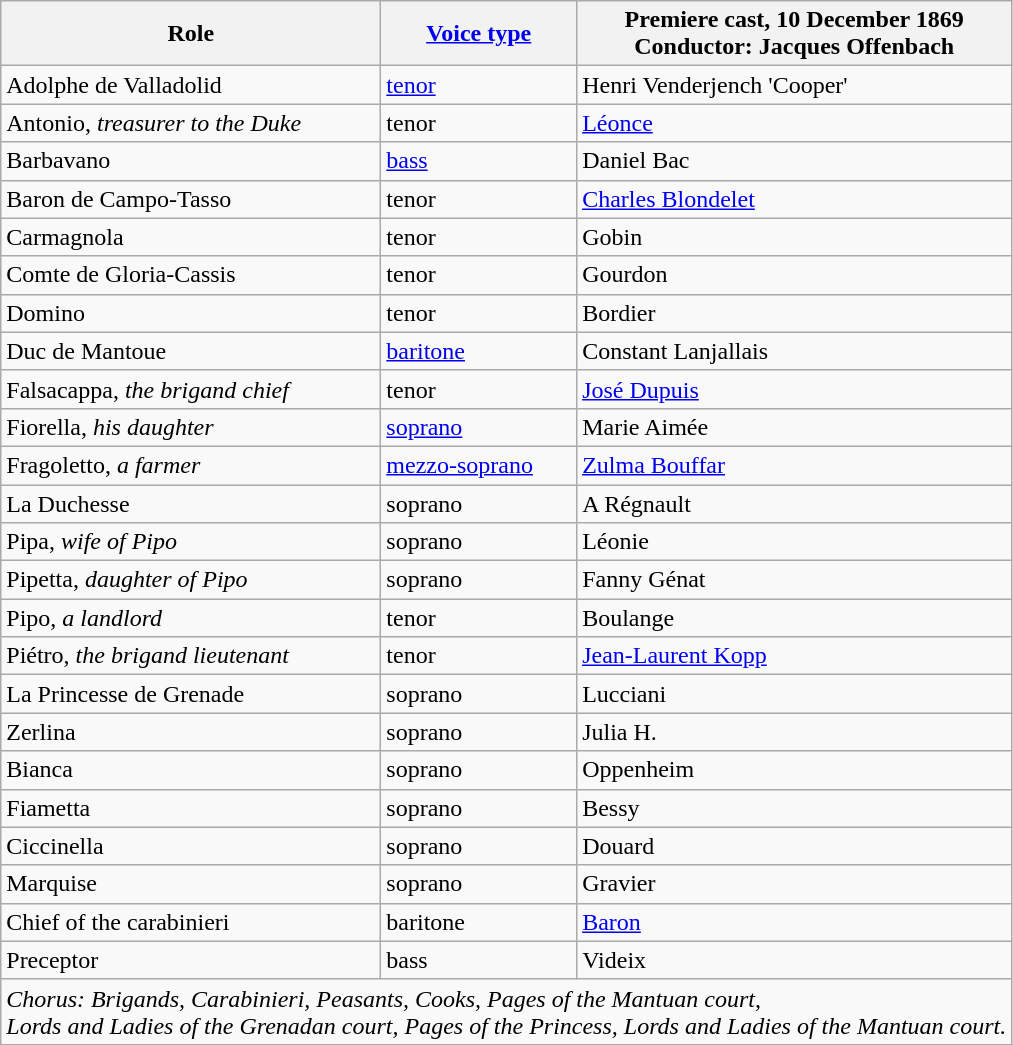<table class="wikitable">
<tr>
<th>Role</th>
<th><a href='#'>Voice type</a></th>
<th>Premiere cast, 10 December 1869<br>Conductor: Jacques Offenbach</th>
</tr>
<tr>
<td>Adolphe de Valladolid</td>
<td><a href='#'>tenor</a></td>
<td>Henri Venderjench 'Cooper'</td>
</tr>
<tr>
<td>Antonio, <em>treasurer to the Duke</em></td>
<td>tenor</td>
<td><a href='#'>Léonce</a></td>
</tr>
<tr>
<td>Barbavano</td>
<td><a href='#'>bass</a></td>
<td>Daniel Bac</td>
</tr>
<tr>
<td>Baron de Campo-Tasso</td>
<td>tenor</td>
<td><a href='#'>Charles Blondelet</a></td>
</tr>
<tr>
<td>Carmagnola</td>
<td>tenor</td>
<td>Gobin</td>
</tr>
<tr>
<td>Comte de Gloria-Cassis</td>
<td>tenor</td>
<td>Gourdon</td>
</tr>
<tr>
<td>Domino</td>
<td>tenor</td>
<td>Bordier</td>
</tr>
<tr>
<td>Duc de Mantoue</td>
<td><a href='#'>baritone</a></td>
<td>Constant Lanjallais</td>
</tr>
<tr>
<td>Falsacappa, <em>the brigand chief</em></td>
<td>tenor</td>
<td><a href='#'>José Dupuis</a></td>
</tr>
<tr>
<td>Fiorella, <em>his daughter</em></td>
<td><a href='#'>soprano</a></td>
<td>Marie Aimée</td>
</tr>
<tr>
<td>Fragoletto, <em>a farmer</em></td>
<td><a href='#'>mezzo-soprano</a></td>
<td><a href='#'>Zulma Bouffar</a></td>
</tr>
<tr>
<td>La Duchesse</td>
<td>soprano</td>
<td>A Régnault</td>
</tr>
<tr>
<td>Pipa, <em>wife of Pipo</em></td>
<td>soprano</td>
<td>Léonie</td>
</tr>
<tr>
<td>Pipetta, <em>daughter of Pipo</em></td>
<td>soprano</td>
<td>Fanny Génat</td>
</tr>
<tr>
<td>Pipo, <em>a landlord</em></td>
<td>tenor</td>
<td>Boulange</td>
</tr>
<tr>
<td>Piétro, <em>the brigand lieutenant</em></td>
<td>tenor</td>
<td><a href='#'>Jean-Laurent Kopp</a></td>
</tr>
<tr>
<td>La Princesse de Grenade</td>
<td>soprano</td>
<td>Lucciani</td>
</tr>
<tr>
<td>Zerlina</td>
<td>soprano</td>
<td>Julia H.</td>
</tr>
<tr>
<td>Bianca</td>
<td>soprano</td>
<td>Oppenheim</td>
</tr>
<tr>
<td>Fiametta</td>
<td>soprano</td>
<td>Bessy</td>
</tr>
<tr>
<td>Ciccinella</td>
<td>soprano</td>
<td>Douard</td>
</tr>
<tr>
<td>Marquise</td>
<td>soprano</td>
<td>Gravier</td>
</tr>
<tr>
<td>Chief of the carabinieri</td>
<td>baritone</td>
<td><a href='#'>Baron</a></td>
</tr>
<tr>
<td>Preceptor</td>
<td>bass</td>
<td>Videix</td>
</tr>
<tr>
<td colspan="3"><em>Chorus: Brigands, Carabinieri, Peasants, Cooks, Pages of the Mantuan court,<br> Lords and Ladies of the Grenadan court, Pages of the Princess, Lords and Ladies of the Mantuan court.</em></td>
</tr>
</table>
